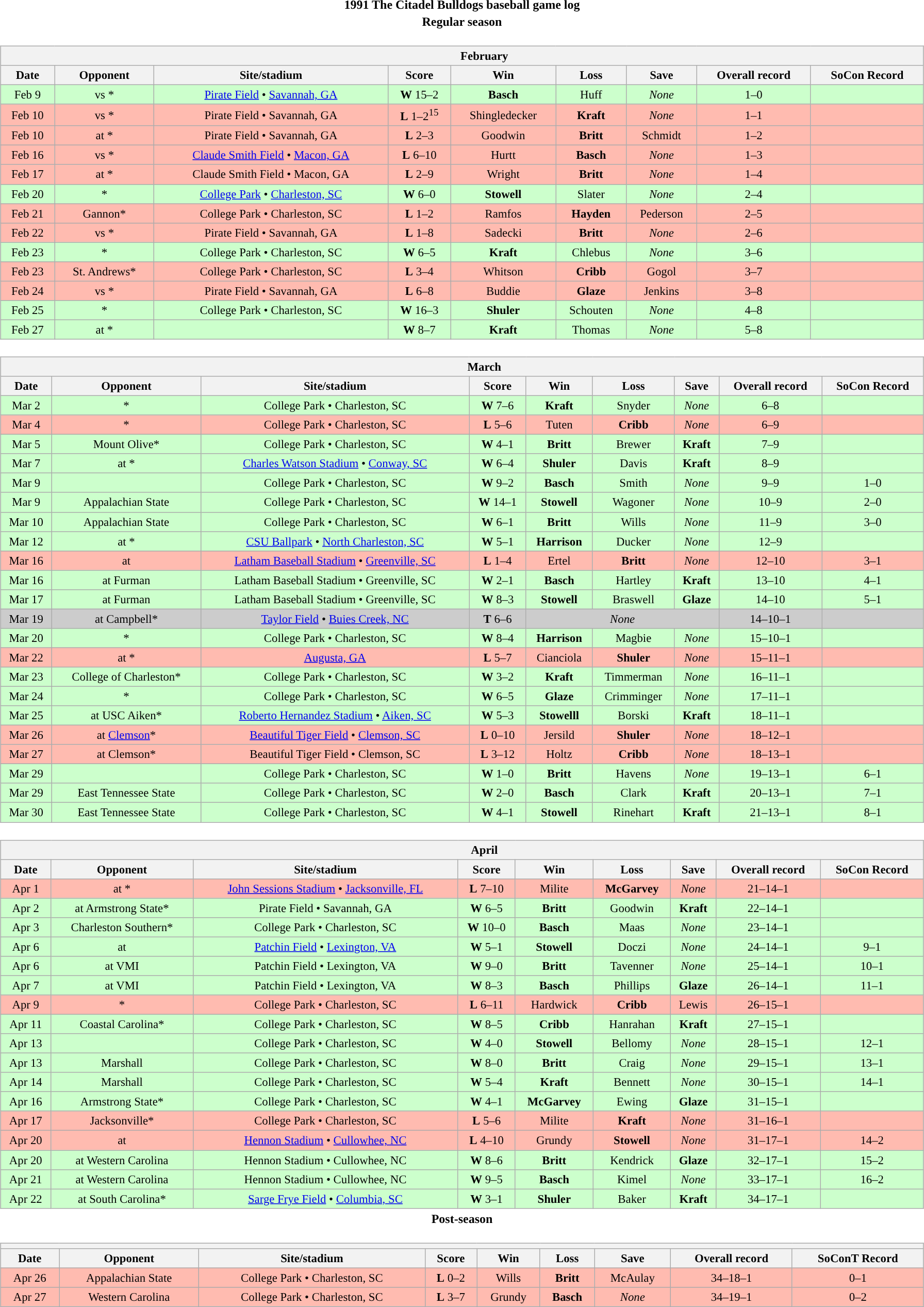<table class="toccolours" width=95% style="margin:1.5em auto; text-align:center;">
<tr>
<th colspan=2>1991 The Citadel Bulldogs baseball game log</th>
</tr>
<tr>
<th colspan=2>Regular season</th>
</tr>
<tr valign="top">
<td><br><table class="wikitable collapsible collapsed" style="margin:auto; font-size:95%; width:100%">
<tr>
<th colspan=10 style="padding-left:4em;">February</th>
</tr>
<tr>
<th>Date</th>
<th>Opponent</th>
<th>Site/stadium</th>
<th>Score</th>
<th>Win</th>
<th>Loss</th>
<th>Save</th>
<th>Overall record</th>
<th>SoCon Record</th>
</tr>
<tr bgcolor=ccffcc>
<td>Feb 9</td>
<td>vs *</td>
<td><a href='#'>Pirate Field</a> • <a href='#'>Savannah, GA</a></td>
<td><strong>W</strong> 15–2</td>
<td><strong>Basch</strong></td>
<td>Huff</td>
<td><em>None</em></td>
<td>1–0</td>
<td></td>
</tr>
<tr bgcolor=ffbbb>
<td>Feb 10</td>
<td>vs *</td>
<td>Pirate Field • Savannah, GA</td>
<td><strong>L</strong> 1–2<sup>15</sup></td>
<td>Shingledecker</td>
<td><strong>Kraft</strong></td>
<td><em>None</em></td>
<td>1–1</td>
<td></td>
</tr>
<tr bgcolor=ffbbb>
<td>Feb 10</td>
<td>at *</td>
<td>Pirate Field • Savannah, GA</td>
<td><strong>L</strong> 2–3</td>
<td>Goodwin</td>
<td><strong>Britt</strong></td>
<td>Schmidt</td>
<td>1–2</td>
<td></td>
</tr>
<tr bgcolor=ffbbb>
<td>Feb 16</td>
<td>vs *</td>
<td><a href='#'>Claude Smith Field</a> • <a href='#'>Macon, GA</a></td>
<td><strong>L</strong> 6–10</td>
<td>Hurtt</td>
<td><strong>Basch</strong></td>
<td><em>None</em></td>
<td>1–3</td>
<td></td>
</tr>
<tr bgcolor=ffbbb>
<td>Feb 17</td>
<td>at *</td>
<td>Claude Smith Field • Macon, GA</td>
<td><strong>L</strong> 2–9</td>
<td>Wright</td>
<td><strong>Britt</strong></td>
<td><em>None</em></td>
<td>1–4</td>
<td></td>
</tr>
<tr bgcolor=ccffcc>
<td>Feb 20</td>
<td>*</td>
<td><a href='#'>College Park</a> • <a href='#'>Charleston, SC</a></td>
<td><strong>W</strong> 6–0</td>
<td><strong>Stowell</strong></td>
<td>Slater</td>
<td><em>None</em></td>
<td>2–4</td>
<td></td>
</tr>
<tr bgcolor=ffbbb>
<td>Feb 21</td>
<td>Gannon*</td>
<td>College Park • Charleston, SC</td>
<td><strong>L</strong> 1–2</td>
<td>Ramfos</td>
<td><strong>Hayden</strong></td>
<td>Pederson</td>
<td>2–5</td>
<td></td>
</tr>
<tr bgcolor=ffbbb>
<td>Feb 22</td>
<td>vs *</td>
<td>Pirate Field • Savannah, GA</td>
<td><strong>L</strong> 1–8</td>
<td>Sadecki</td>
<td><strong>Britt</strong></td>
<td><em>None</em></td>
<td>2–6</td>
<td></td>
</tr>
<tr bgcolor=ccffcc>
<td>Feb 23</td>
<td>*</td>
<td>College Park • Charleston, SC</td>
<td><strong>W</strong> 6–5</td>
<td><strong>Kraft</strong></td>
<td>Chlebus</td>
<td><em>None</em></td>
<td>3–6</td>
<td></td>
</tr>
<tr bgcolor=ffbbb>
<td>Feb 23</td>
<td>St. Andrews*</td>
<td>College Park • Charleston, SC</td>
<td><strong>L</strong> 3–4</td>
<td>Whitson</td>
<td><strong>Cribb</strong></td>
<td>Gogol</td>
<td>3–7</td>
<td></td>
</tr>
<tr bgcolor=ffbbb>
<td>Feb 24</td>
<td>vs *</td>
<td>Pirate Field • Savannah, GA</td>
<td><strong>L</strong> 6–8</td>
<td>Buddie</td>
<td><strong>Glaze</strong></td>
<td>Jenkins</td>
<td>3–8</td>
<td></td>
</tr>
<tr bgcolor=ccffcc>
<td>Feb 25</td>
<td>*</td>
<td>College Park • Charleston, SC</td>
<td><strong>W</strong> 16–3</td>
<td><strong>Shuler</strong></td>
<td>Schouten</td>
<td><em>None</em></td>
<td>4–8</td>
<td></td>
</tr>
<tr bgcolor=ccffcc>
<td>Feb 27</td>
<td>at *</td>
<td></td>
<td><strong>W</strong> 8–7</td>
<td><strong>Kraft</strong></td>
<td>Thomas</td>
<td><em>None</em></td>
<td>5–8</td>
<td></td>
</tr>
</table>
</td>
</tr>
<tr>
<td><br><table class="wikitable collapsible collapsed" style="margin:auto; font-size:95%; width:100%">
<tr>
<th colspan=10 style="padding-left:4em;">March</th>
</tr>
<tr>
<th>Date</th>
<th>Opponent</th>
<th>Site/stadium</th>
<th>Score</th>
<th>Win</th>
<th>Loss</th>
<th>Save</th>
<th>Overall record</th>
<th>SoCon Record</th>
</tr>
<tr bgcolor=ccffcc>
<td>Mar 2</td>
<td>*</td>
<td>College Park • Charleston, SC</td>
<td><strong>W</strong> 7–6</td>
<td><strong>Kraft</strong></td>
<td>Snyder</td>
<td><em>None</em></td>
<td>6–8</td>
<td></td>
</tr>
<tr bgcolor=ffbbb>
<td>Mar 4</td>
<td>*</td>
<td>College Park • Charleston, SC</td>
<td><strong>L</strong> 5–6</td>
<td>Tuten</td>
<td><strong>Cribb</strong></td>
<td><em>None</em></td>
<td>6–9</td>
<td></td>
</tr>
<tr bgcolor=ccffcc>
<td>Mar 5</td>
<td>Mount Olive*</td>
<td>College Park • Charleston, SC</td>
<td><strong>W</strong> 4–1</td>
<td><strong>Britt</strong></td>
<td>Brewer</td>
<td><strong>Kraft</strong></td>
<td>7–9</td>
<td></td>
</tr>
<tr bgcolor=ccffcc>
<td>Mar 7</td>
<td>at *</td>
<td><a href='#'>Charles Watson Stadium</a> • <a href='#'>Conway, SC</a></td>
<td><strong>W</strong> 6–4</td>
<td><strong>Shuler</strong></td>
<td>Davis</td>
<td><strong>Kraft</strong></td>
<td>8–9</td>
<td></td>
</tr>
<tr bgcolor=ccffcc>
<td>Mar 9</td>
<td></td>
<td>College Park • Charleston, SC</td>
<td><strong>W</strong> 9–2</td>
<td><strong>Basch</strong></td>
<td>Smith</td>
<td><em>None</em></td>
<td>9–9</td>
<td>1–0</td>
</tr>
<tr bgcolor=ccffcc>
<td>Mar 9</td>
<td>Appalachian State</td>
<td>College Park • Charleston, SC</td>
<td><strong>W</strong> 14–1</td>
<td><strong>Stowell</strong></td>
<td>Wagoner</td>
<td><em>None</em></td>
<td>10–9</td>
<td>2–0</td>
</tr>
<tr bgcolor=ccffcc>
<td>Mar 10</td>
<td>Appalachian State</td>
<td>College Park • Charleston, SC</td>
<td><strong>W</strong> 6–1</td>
<td><strong>Britt</strong></td>
<td>Wills</td>
<td><em>None</em></td>
<td>11–9</td>
<td>3–0</td>
</tr>
<tr bgcolor=ccffcc>
<td>Mar 12</td>
<td>at *</td>
<td><a href='#'>CSU Ballpark</a> • <a href='#'>North Charleston, SC</a></td>
<td><strong>W</strong> 5–1</td>
<td><strong>Harrison</strong></td>
<td>Ducker</td>
<td><em>None</em></td>
<td>12–9</td>
<td></td>
</tr>
<tr bgcolor=ffbbb>
<td>Mar 16</td>
<td>at </td>
<td><a href='#'>Latham Baseball Stadium</a> • <a href='#'>Greenville, SC</a></td>
<td><strong>L</strong> 1–4</td>
<td>Ertel</td>
<td><strong>Britt</strong></td>
<td><em>None</em></td>
<td>12–10</td>
<td>3–1</td>
</tr>
<tr bgcolor=ccffcc>
<td>Mar 16</td>
<td>at Furman</td>
<td>Latham Baseball Stadium • Greenville, SC</td>
<td><strong>W</strong> 2–1</td>
<td><strong>Basch</strong></td>
<td>Hartley</td>
<td><strong>Kraft</strong></td>
<td>13–10</td>
<td>4–1</td>
</tr>
<tr bgcolor=ccffcc>
<td>Mar 17</td>
<td>at Furman</td>
<td>Latham Baseball Stadium • Greenville, SC</td>
<td><strong>W</strong> 8–3</td>
<td><strong>Stowell</strong></td>
<td>Braswell</td>
<td><strong>Glaze</strong></td>
<td>14–10</td>
<td>5–1</td>
</tr>
<tr bgcolor=cccccc>
<td>Mar 19</td>
<td>at Campbell*</td>
<td><a href='#'>Taylor Field</a> • <a href='#'>Buies Creek, NC</a></td>
<td><strong>T</strong> 6–6</td>
<td colspan=3><em>None</em></td>
<td>14–10–1</td>
<td></td>
</tr>
<tr bgcolor=ccffcc>
<td>Mar 20</td>
<td>*</td>
<td>College Park • Charleston, SC</td>
<td><strong>W</strong> 8–4</td>
<td><strong>Harrison</strong></td>
<td>Magbie</td>
<td><em>None</em></td>
<td>15–10–1</td>
<td></td>
</tr>
<tr bgcolor=ffbbb>
<td>Mar 22</td>
<td>at *</td>
<td><a href='#'>Augusta, GA</a></td>
<td><strong>L</strong> 5–7</td>
<td>Cianciola</td>
<td><strong>Shuler</strong></td>
<td><em>None</em></td>
<td>15–11–1</td>
<td></td>
</tr>
<tr bgcolor=ccffcc>
<td>Mar 23</td>
<td>College of Charleston*</td>
<td>College Park • Charleston, SC</td>
<td><strong>W</strong> 3–2</td>
<td><strong>Kraft</strong></td>
<td>Timmerman</td>
<td><em>None</em></td>
<td>16–11–1</td>
<td></td>
</tr>
<tr bgcolor=ccffcc>
<td>Mar 24</td>
<td>*</td>
<td>College Park • Charleston, SC</td>
<td><strong>W</strong> 6–5</td>
<td><strong>Glaze</strong></td>
<td>Crimminger</td>
<td><em>None</em></td>
<td>17–11–1</td>
<td></td>
</tr>
<tr bgcolor=ccffcc>
<td>Mar 25</td>
<td>at USC Aiken*</td>
<td><a href='#'>Roberto Hernandez Stadium</a> • <a href='#'>Aiken, SC</a></td>
<td><strong>W</strong> 5–3</td>
<td><strong>Stowelll</strong></td>
<td>Borski</td>
<td><strong>Kraft</strong></td>
<td>18–11–1</td>
<td></td>
</tr>
<tr bgcolor=ffbbb>
<td>Mar 26</td>
<td>at <a href='#'>Clemson</a>*</td>
<td><a href='#'>Beautiful Tiger Field</a> • <a href='#'>Clemson, SC</a></td>
<td><strong>L</strong> 0–10</td>
<td>Jersild</td>
<td><strong>Shuler</strong></td>
<td><em>None</em></td>
<td>18–12–1</td>
<td></td>
</tr>
<tr bgcolor=ffbbb>
<td>Mar 27</td>
<td>at Clemson*</td>
<td>Beautiful Tiger Field • Clemson, SC</td>
<td><strong>L</strong> 3–12</td>
<td>Holtz</td>
<td><strong>Cribb</strong></td>
<td><em>None</em></td>
<td>18–13–1</td>
<td></td>
</tr>
<tr bgcolor=ccffcc>
<td>Mar 29</td>
<td></td>
<td>College Park • Charleston, SC</td>
<td><strong>W</strong> 1–0</td>
<td><strong>Britt</strong></td>
<td>Havens</td>
<td><em>None</em></td>
<td>19–13–1</td>
<td>6–1</td>
</tr>
<tr bgcolor=ccffcc>
<td>Mar 29</td>
<td>East Tennessee State</td>
<td>College Park • Charleston, SC</td>
<td><strong>W</strong> 2–0</td>
<td><strong>Basch</strong></td>
<td>Clark</td>
<td><strong>Kraft</strong></td>
<td>20–13–1</td>
<td>7–1</td>
</tr>
<tr bgcolor=ccffcc>
<td>Mar 30</td>
<td>East Tennessee State</td>
<td>College Park • Charleston, SC</td>
<td><strong>W</strong> 4–1</td>
<td><strong>Stowell</strong></td>
<td>Rinehart</td>
<td><strong>Kraft</strong></td>
<td>21–13–1</td>
<td>8–1</td>
</tr>
</table>
</td>
</tr>
<tr>
<td><br><table class="wikitable collapsible collapsed" style="margin:auto; font-size:95%; width:100%">
<tr>
<th colspan=10 style="padding-left:4em;">April</th>
</tr>
<tr>
<th>Date</th>
<th>Opponent</th>
<th>Site/stadium</th>
<th>Score</th>
<th>Win</th>
<th>Loss</th>
<th>Save</th>
<th>Overall record</th>
<th>SoCon Record</th>
</tr>
<tr bgcolor=ffbbb>
<td>Apr 1</td>
<td>at *</td>
<td><a href='#'>John Sessions Stadium</a> • <a href='#'>Jacksonville, FL</a></td>
<td><strong>L</strong> 7–10</td>
<td>Milite</td>
<td><strong>McGarvey</strong></td>
<td><em>None</em></td>
<td>21–14–1</td>
<td></td>
</tr>
<tr bgcolor=ccffcc>
<td>Apr 2</td>
<td>at Armstrong State*</td>
<td>Pirate Field • Savannah, GA</td>
<td><strong>W</strong> 6–5</td>
<td><strong>Britt</strong></td>
<td>Goodwin</td>
<td><strong>Kraft</strong></td>
<td>22–14–1</td>
<td></td>
</tr>
<tr bgcolor=ccffcc>
<td>Apr 3</td>
<td>Charleston Southern*</td>
<td>College Park • Charleston, SC</td>
<td><strong>W</strong> 10–0</td>
<td><strong>Basch</strong></td>
<td>Maas</td>
<td><em>None</em></td>
<td>23–14–1</td>
<td></td>
</tr>
<tr bgcolor=ccffcc>
<td>Apr 6</td>
<td>at </td>
<td><a href='#'>Patchin Field</a> • <a href='#'>Lexington, VA</a></td>
<td><strong>W</strong> 5–1</td>
<td><strong>Stowell</strong></td>
<td>Doczi</td>
<td><em>None</em></td>
<td>24–14–1</td>
<td>9–1</td>
</tr>
<tr bgcolor=ccffcc>
<td>Apr 6</td>
<td>at VMI</td>
<td>Patchin Field • Lexington, VA</td>
<td><strong>W</strong> 9–0</td>
<td><strong>Britt</strong></td>
<td>Tavenner</td>
<td><em>None</em></td>
<td>25–14–1</td>
<td>10–1</td>
</tr>
<tr bgcolor=ccffcc>
<td>Apr 7</td>
<td>at VMI</td>
<td>Patchin Field • Lexington, VA</td>
<td><strong>W</strong> 8–3</td>
<td><strong>Basch</strong></td>
<td>Phillips</td>
<td><strong>Glaze</strong></td>
<td>26–14–1</td>
<td>11–1</td>
</tr>
<tr bgcolor=ffbbb>
<td>Apr 9</td>
<td>*</td>
<td>College Park • Charleston, SC</td>
<td><strong>L</strong> 6–11</td>
<td>Hardwick</td>
<td><strong>Cribb</strong></td>
<td>Lewis</td>
<td>26–15–1</td>
<td></td>
</tr>
<tr bgcolor=ccffcc>
<td>Apr 11</td>
<td>Coastal Carolina*</td>
<td>College Park • Charleston, SC</td>
<td><strong>W</strong> 8–5</td>
<td><strong>Cribb</strong></td>
<td>Hanrahan</td>
<td><strong>Kraft</strong></td>
<td>27–15–1</td>
<td></td>
</tr>
<tr bgcolor=ccffcc>
<td>Apr 13</td>
<td></td>
<td>College Park • Charleston, SC</td>
<td><strong>W</strong> 4–0</td>
<td><strong>Stowell</strong></td>
<td>Bellomy</td>
<td><em>None</em></td>
<td>28–15–1</td>
<td>12–1</td>
</tr>
<tr bgcolor=ccffcc>
<td>Apr 13</td>
<td>Marshall</td>
<td>College Park • Charleston, SC</td>
<td><strong>W</strong> 8–0</td>
<td><strong>Britt</strong></td>
<td>Craig</td>
<td><em>None</em></td>
<td>29–15–1</td>
<td>13–1</td>
</tr>
<tr bgcolor=ccffcc>
<td>Apr 14</td>
<td>Marshall</td>
<td>College Park • Charleston, SC</td>
<td><strong>W</strong> 5–4</td>
<td><strong>Kraft</strong></td>
<td>Bennett</td>
<td><em>None</em></td>
<td>30–15–1</td>
<td>14–1</td>
</tr>
<tr bgcolor=ccffcc>
<td>Apr 16</td>
<td>Armstrong State*</td>
<td>College Park • Charleston, SC</td>
<td><strong>W</strong> 4–1</td>
<td><strong>McGarvey</strong></td>
<td>Ewing</td>
<td><strong>Glaze</strong></td>
<td>31–15–1</td>
<td></td>
</tr>
<tr bgcolor=ffbbb>
<td>Apr 17</td>
<td>Jacksonville*</td>
<td>College Park • Charleston, SC</td>
<td><strong>L</strong> 5–6</td>
<td>Milite</td>
<td><strong>Kraft</strong></td>
<td><em>None</em></td>
<td>31–16–1</td>
<td></td>
</tr>
<tr bgcolor=ffbbb>
<td>Apr 20</td>
<td>at </td>
<td><a href='#'>Hennon Stadium</a> • <a href='#'>Cullowhee, NC</a></td>
<td><strong>L</strong> 4–10</td>
<td>Grundy</td>
<td><strong>Stowell</strong></td>
<td><em>None</em></td>
<td>31–17–1</td>
<td>14–2</td>
</tr>
<tr bgcolor=ccffcc>
<td>Apr 20</td>
<td>at Western Carolina</td>
<td>Hennon Stadium • Cullowhee, NC</td>
<td><strong>W</strong> 8–6</td>
<td><strong>Britt</strong></td>
<td>Kendrick</td>
<td><strong>Glaze</strong></td>
<td>32–17–1</td>
<td>15–2</td>
</tr>
<tr bgcolor=ccffcc>
<td>Apr 21</td>
<td>at Western Carolina</td>
<td>Hennon Stadium • Cullowhee, NC</td>
<td><strong>W</strong> 9–5</td>
<td><strong>Basch</strong></td>
<td>Kimel</td>
<td><em>None</em></td>
<td>33–17–1</td>
<td>16–2</td>
</tr>
<tr bgcolor=ccffcc>
<td>Apr 22</td>
<td>at South Carolina*</td>
<td><a href='#'>Sarge Frye Field</a> • <a href='#'>Columbia, SC</a></td>
<td><strong>W</strong> 3–1</td>
<td><strong>Shuler</strong></td>
<td>Baker</td>
<td><strong>Kraft</strong></td>
<td>34–17–1</td>
<td></td>
</tr>
</table>
</td>
</tr>
<tr>
<th colspan=2>Post-season</th>
</tr>
<tr>
<td><br><table class="wikitable collapsible collapsed" style="margin:auto; font-size:95%; width:100%">
<tr>
<th colspan=10 style="padding-left:4em;"><a href='#'></a></th>
</tr>
<tr>
<th>Date</th>
<th>Opponent</th>
<th>Site/stadium</th>
<th>Score</th>
<th>Win</th>
<th>Loss</th>
<th>Save</th>
<th>Overall record</th>
<th>SoConT Record</th>
</tr>
<tr bgcolor=ffbbb>
<td>Apr 26</td>
<td>Appalachian State</td>
<td>College Park • Charleston, SC</td>
<td><strong>L</strong> 0–2</td>
<td>Wills</td>
<td><strong>Britt</strong></td>
<td>McAulay</td>
<td>34–18–1</td>
<td>0–1</td>
</tr>
<tr bgcolor=ffbbb>
<td>Apr 27</td>
<td>Western Carolina</td>
<td>College Park • Charleston, SC</td>
<td><strong>L</strong> 3–7</td>
<td>Grundy</td>
<td><strong>Basch</strong></td>
<td><em>None</em></td>
<td>34–19–1</td>
<td>0–2</td>
</tr>
</table>
</td>
</tr>
</table>
